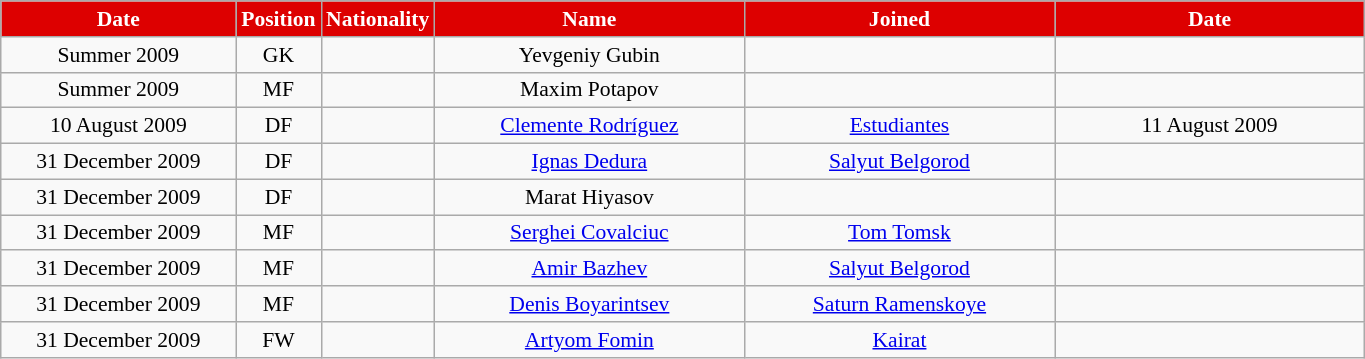<table class="wikitable"  style="text-align:center; font-size:90%; ">
<tr>
<th style="background:#DD0000; color:white; width:150px;">Date</th>
<th style="background:#DD0000; color:white; width:50px;">Position</th>
<th style="background:#DD0000; color:white; width:50px;">Nationality</th>
<th style="background:#DD0000; color:white; width:200px;">Name</th>
<th style="background:#DD0000; color:white; width:200px;">Joined</th>
<th style="background:#DD0000; color:white; width:200px;">Date</th>
</tr>
<tr>
<td>Summer 2009</td>
<td>GK</td>
<td></td>
<td>Yevgeniy Gubin</td>
<td></td>
<td></td>
</tr>
<tr>
<td>Summer 2009</td>
<td>MF</td>
<td></td>
<td>Maxim Potapov</td>
<td></td>
<td></td>
</tr>
<tr>
<td>10 August 2009</td>
<td>DF</td>
<td></td>
<td><a href='#'>Clemente Rodríguez</a></td>
<td><a href='#'>Estudiantes</a></td>
<td>11 August 2009</td>
</tr>
<tr>
<td>31 December 2009</td>
<td>DF</td>
<td></td>
<td><a href='#'>Ignas Dedura</a></td>
<td><a href='#'>Salyut Belgorod</a></td>
<td></td>
</tr>
<tr>
<td>31 December 2009</td>
<td>DF</td>
<td></td>
<td>Marat Hiyasov</td>
<td></td>
<td></td>
</tr>
<tr>
<td>31 December 2009</td>
<td>MF</td>
<td></td>
<td><a href='#'>Serghei Covalciuc</a></td>
<td><a href='#'>Tom Tomsk</a></td>
<td></td>
</tr>
<tr>
<td>31 December 2009</td>
<td>MF</td>
<td></td>
<td><a href='#'>Amir Bazhev</a></td>
<td><a href='#'>Salyut Belgorod</a></td>
<td></td>
</tr>
<tr>
<td>31 December 2009</td>
<td>MF</td>
<td></td>
<td><a href='#'>Denis Boyarintsev</a></td>
<td><a href='#'>Saturn Ramenskoye</a></td>
<td></td>
</tr>
<tr>
<td>31 December 2009</td>
<td>FW</td>
<td></td>
<td><a href='#'>Artyom Fomin</a></td>
<td><a href='#'>Kairat</a></td>
<td></td>
</tr>
</table>
